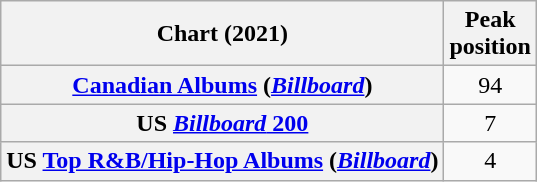<table class="wikitable sortable plainrowheaders" style="text-align:center">
<tr>
<th scope="col">Chart (2021)</th>
<th scope="col">Peak<br>position</th>
</tr>
<tr>
<th scope="row"><a href='#'>Canadian Albums</a> (<em><a href='#'>Billboard</a></em>)</th>
<td>94</td>
</tr>
<tr>
<th scope="row">US <a href='#'><em>Billboard</em> 200</a></th>
<td>7</td>
</tr>
<tr>
<th scope="row">US <a href='#'>Top R&B/Hip-Hop Albums</a> (<em><a href='#'>Billboard</a></em>)</th>
<td>4</td>
</tr>
</table>
